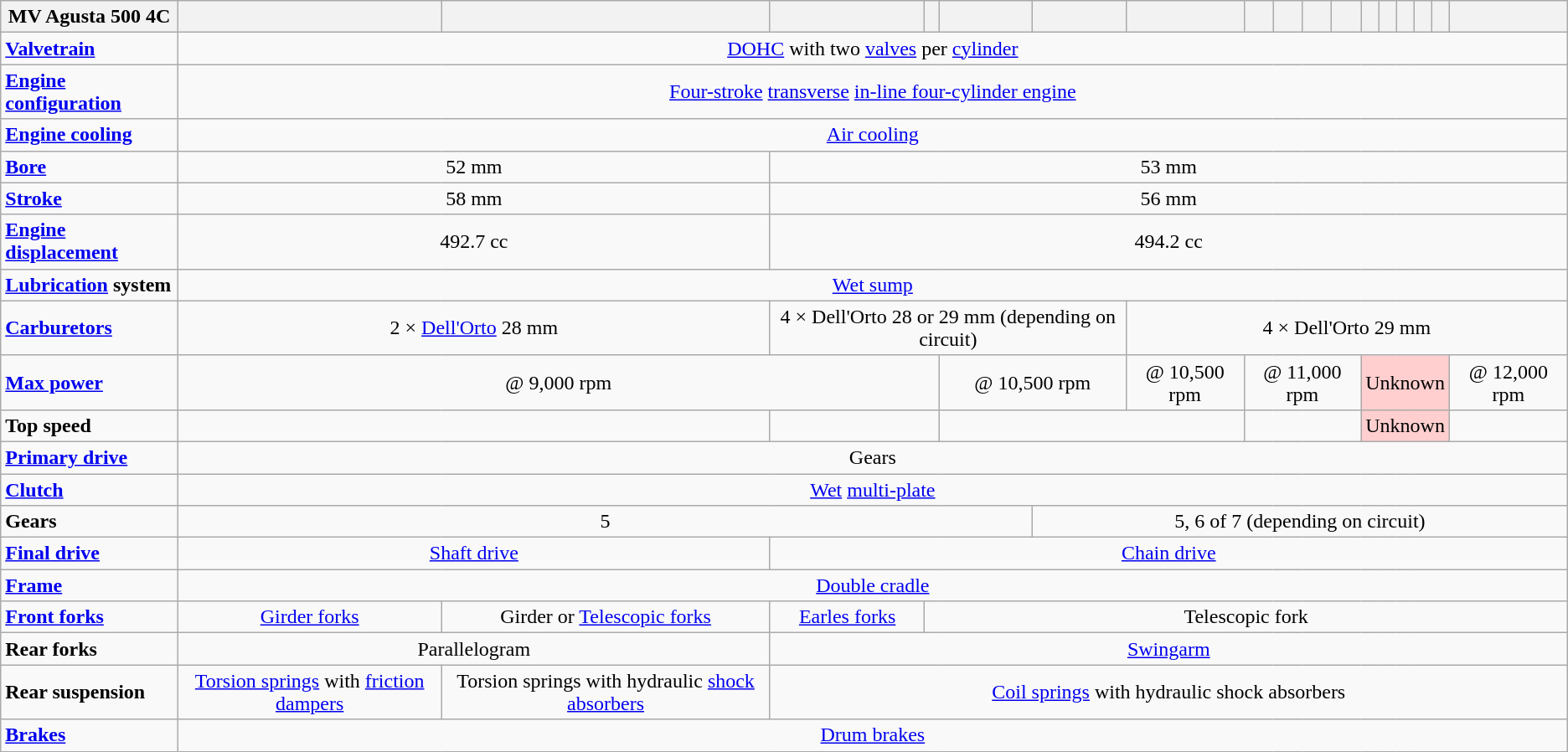<table class="wikitable">
<tr>
<th>MV Agusta 500 4C</th>
<th></th>
<th></th>
<th></th>
<th></th>
<th></th>
<th></th>
<th></th>
<th></th>
<th></th>
<th></th>
<th></th>
<th></th>
<th></th>
<th></th>
<th></th>
<th></th>
<th></th>
</tr>
<tr>
<td><strong><a href='#'>Valvetrain</a></strong></td>
<td colspan="17" align="center"><a href='#'>DOHC</a> with two <a href='#'>valves</a> per <a href='#'>cylinder</a></td>
</tr>
<tr>
<td><strong><a href='#'>Engine configuration</a></strong></td>
<td colspan="17" align="center"><a href='#'>Four-stroke</a> <a href='#'>transverse</a> <a href='#'>in-line four-cylinder engine</a></td>
</tr>
<tr>
<td><strong><a href='#'>Engine cooling</a></strong></td>
<td colspan="17" align="center"><a href='#'>Air cooling</a></td>
</tr>
<tr>
<td><strong><a href='#'>Bore</a></strong></td>
<td colspan="2" align="center">52 mm</td>
<td colspan="15" align="center">53 mm</td>
</tr>
<tr>
<td><strong><a href='#'>Stroke</a></strong></td>
<td colspan="2" align="center">58 mm</td>
<td colspan="15" align="center">56 mm</td>
</tr>
<tr>
<td><strong><a href='#'>Engine displacement</a></strong></td>
<td colspan="2" align="center">492.7 cc</td>
<td colspan="15" align="center">494.2 cc</td>
</tr>
<tr>
<td><strong><a href='#'>Lubrication</a> system</strong></td>
<td colspan="17" align="center"><a href='#'>Wet sump</a></td>
</tr>
<tr>
<td><strong><a href='#'>Carburetors</a></strong></td>
<td colspan="2" align="center">2 × <a href='#'>Dell'Orto</a> 28 mm</td>
<td colspan="4" align="center">4 × Dell'Orto 28 or 29 mm (depending on circuit)</td>
<td colspan="11" align="center">4 × Dell'Orto 29 mm</td>
</tr>
<tr>
<td><strong><a href='#'>Max power</a></strong></td>
<td colspan="4" align="center"> @ 9,000 rpm</td>
<td colspan="2" align="center"> @ 10,500 rpm</td>
<td align="center"> @ 10,500 rpm</td>
<td colspan="4" align="center"> @ 11,000 rpm</td>
<td colspan="5" bgcolor="#ffcfcf" align="center">Unknown</td>
<td align="center"> @ 12,000 rpm</td>
</tr>
<tr>
<td><strong>Top speed</strong></td>
<td colspan="2" align="center"></td>
<td colspan="2" align="center"></td>
<td colspan="3" align="center"></td>
<td colspan="4" align="center"></td>
<td colspan="5" bgcolor="#ffcfcf" align="center">Unknown</td>
<td align="center"></td>
</tr>
<tr>
<td><strong><a href='#'>Primary drive</a></strong></td>
<td colspan="17" align="center">Gears</td>
</tr>
<tr>
<td><strong><a href='#'>Clutch</a></strong></td>
<td colspan="17" align="center"><a href='#'>Wet</a> <a href='#'>multi-plate</a></td>
</tr>
<tr>
<td><strong>Gears</strong></td>
<td colspan="5" align="center">5</td>
<td colspan="12" align="center">5, 6 of 7 (depending on circuit)</td>
</tr>
<tr>
<td><strong><a href='#'>Final drive</a></strong></td>
<td colspan="2" align="center"><a href='#'>Shaft drive</a></td>
<td colspan="15" align="center"><a href='#'>Chain drive</a></td>
</tr>
<tr>
<td><strong><a href='#'>Frame</a></strong></td>
<td colspan="17" align="center"><a href='#'>Double cradle</a></td>
</tr>
<tr>
<td><strong><a href='#'>Front forks</a></strong></td>
<td align="center"><a href='#'>Girder forks</a></td>
<td align="center">Girder or <a href='#'>Telescopic forks</a></td>
<td align="center"><a href='#'>Earles forks</a></td>
<td colspan="14" align="center">Telescopic fork</td>
</tr>
<tr>
<td><strong>Rear forks</strong></td>
<td colspan="2" align="center">Parallelogram</td>
<td colspan="15" align="center"><a href='#'>Swingarm</a></td>
</tr>
<tr>
<td><strong>Rear suspension</strong></td>
<td align="center"><a href='#'>Torsion springs</a> with <a href='#'>friction dampers</a></td>
<td align="center">Torsion springs with hydraulic <a href='#'>shock absorbers</a></td>
<td colspan="15" align="center"><a href='#'>Coil springs</a> with hydraulic shock absorbers</td>
</tr>
<tr>
<td><strong><a href='#'>Brakes</a></strong></td>
<td colspan="17" align="center"><a href='#'>Drum brakes</a></td>
</tr>
</table>
